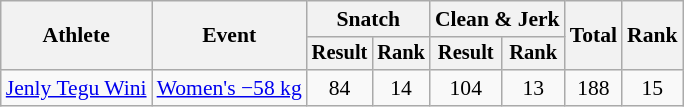<table class="wikitable" style="font-size:90%">
<tr>
<th rowspan="2">Athlete</th>
<th rowspan="2">Event</th>
<th colspan="2">Snatch</th>
<th colspan="2">Clean & Jerk</th>
<th rowspan="2">Total</th>
<th rowspan="2">Rank</th>
</tr>
<tr style="font-size:95%">
<th>Result</th>
<th>Rank</th>
<th>Result</th>
<th>Rank</th>
</tr>
<tr align=center>
<td align=left><a href='#'>Jenly Tegu Wini</a></td>
<td align=left><a href='#'>Women's −58 kg</a></td>
<td>84</td>
<td>14</td>
<td>104</td>
<td>13</td>
<td>188</td>
<td>15</td>
</tr>
</table>
